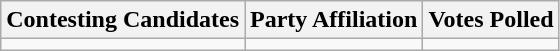<table class="wikitable sortable">
<tr>
<th>Contesting Candidates</th>
<th>Party Affiliation</th>
<th>Votes Polled</th>
</tr>
<tr>
<td></td>
<td></td>
<td></td>
</tr>
</table>
